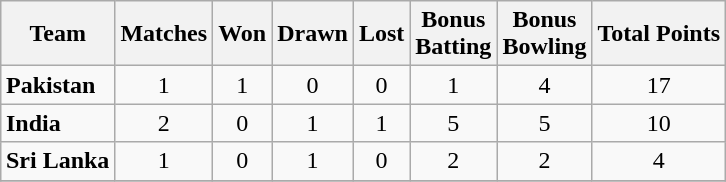<table class="wikitable" style="margin: 1em auto 1em auto;">
<tr>
<th>Team</th>
<th>Matches</th>
<th>Won</th>
<th>Drawn</th>
<th>Lost</th>
<th>Bonus<br>Batting</th>
<th>Bonus<br>Bowling</th>
<th>Total Points</th>
</tr>
<tr>
<td style="text-align:left;"><strong>Pakistan</strong></td>
<td style="text-align:center;">1</td>
<td style="text-align:center;">1</td>
<td style="text-align:center;">0</td>
<td style="text-align:center;">0</td>
<td style="text-align:center;">1</td>
<td style="text-align:center;">4</td>
<td style="text-align:center;">17</td>
</tr>
<tr>
<td style="text-align:left;"><strong>India</strong></td>
<td style="text-align:center;">2</td>
<td style="text-align:center;">0</td>
<td style="text-align:center;">1</td>
<td style="text-align:center;">1</td>
<td style="text-align:center;">5</td>
<td style="text-align:center;">5</td>
<td style="text-align:center;">10</td>
</tr>
<tr>
<td style="text-align:left;"><strong>Sri Lanka</strong></td>
<td style="text-align:center;">1</td>
<td style="text-align:center;">0</td>
<td style="text-align:center;">1</td>
<td style="text-align:center;">0</td>
<td style="text-align:center;">2</td>
<td style="text-align:center;">2</td>
<td style="text-align:center;">4</td>
</tr>
<tr>
</tr>
</table>
